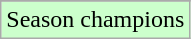<table class="wikitable">
<tr>
</tr>
<tr width=10px bgcolor="#ccffcc">
<td>Season champions</td>
</tr>
</table>
